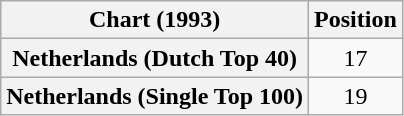<table class="wikitable plainrowheaders" style="text-align:center">
<tr>
<th>Chart (1993)</th>
<th>Position</th>
</tr>
<tr>
<th scope="row">Netherlands (Dutch Top 40)</th>
<td>17</td>
</tr>
<tr>
<th scope="row">Netherlands (Single Top 100)</th>
<td>19</td>
</tr>
</table>
